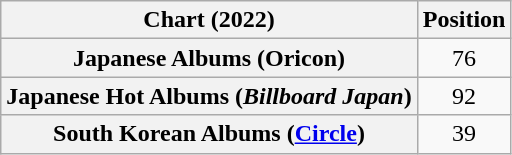<table class="wikitable plainrowheaders" style="text-align:center">
<tr>
<th scope="col">Chart (2022)</th>
<th scope="col">Position</th>
</tr>
<tr>
<th scope="row">Japanese Albums (Oricon)</th>
<td>76</td>
</tr>
<tr>
<th scope="row">Japanese Hot Albums (<em>Billboard Japan</em>)</th>
<td>92</td>
</tr>
<tr>
<th scope="row">South Korean Albums (<a href='#'>Circle</a>)</th>
<td>39</td>
</tr>
</table>
